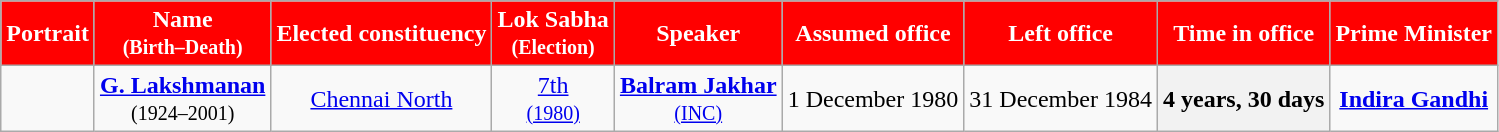<table class="wikitable sortable" style="text-align:center;">
<tr>
<th style="background-color:#FF0000; color:white;">Portrait</th>
<th style="background-color:#FF0000; color:white;">Name<br><small>(Birth–Death)</small></th>
<th style="background-color:#FF0000; color:white;">Elected constituency</th>
<th style="background-color:#FF0000; color:white;">Lok Sabha<br><small>(Election)</small></th>
<th style="background-color:#FF0000; color:white;">Speaker</th>
<th style="background-color:#FF0000; color:white;">Assumed office</th>
<th style="background-color:#FF0000; color:white;">Left office</th>
<th style="background-color:#FF0000; color:white;">Time in office</th>
<th style="background-color:#FF0000; color:white;">Prime Minister</th>
</tr>
<tr>
<td></td>
<td><strong><a href='#'>G. Lakshmanan</a></strong><br><small>(1924–2001)</small></td>
<td><a href='#'>Chennai North</a></td>
<td><a href='#'>7th</a><br><small><a href='#'>(1980)</a></small></td>
<td><strong><a href='#'>Balram Jakhar</a></strong><br><small><a href='#'>(INC)</a></small></td>
<td>1 December 1980</td>
<td>31 December 1984</td>
<th>4 years, 30 days</th>
<td><strong><a href='#'>Indira Gandhi</a></strong></td>
</tr>
</table>
